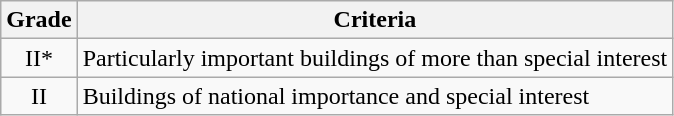<table class="wikitable">
<tr>
<th>Grade</th>
<th>Criteria</th>
</tr>
<tr>
<td align="center" >II*</td>
<td>Particularly important buildings of more than special interest</td>
</tr>
<tr>
<td align="center" >II</td>
<td>Buildings of national importance and special interest</td>
</tr>
</table>
